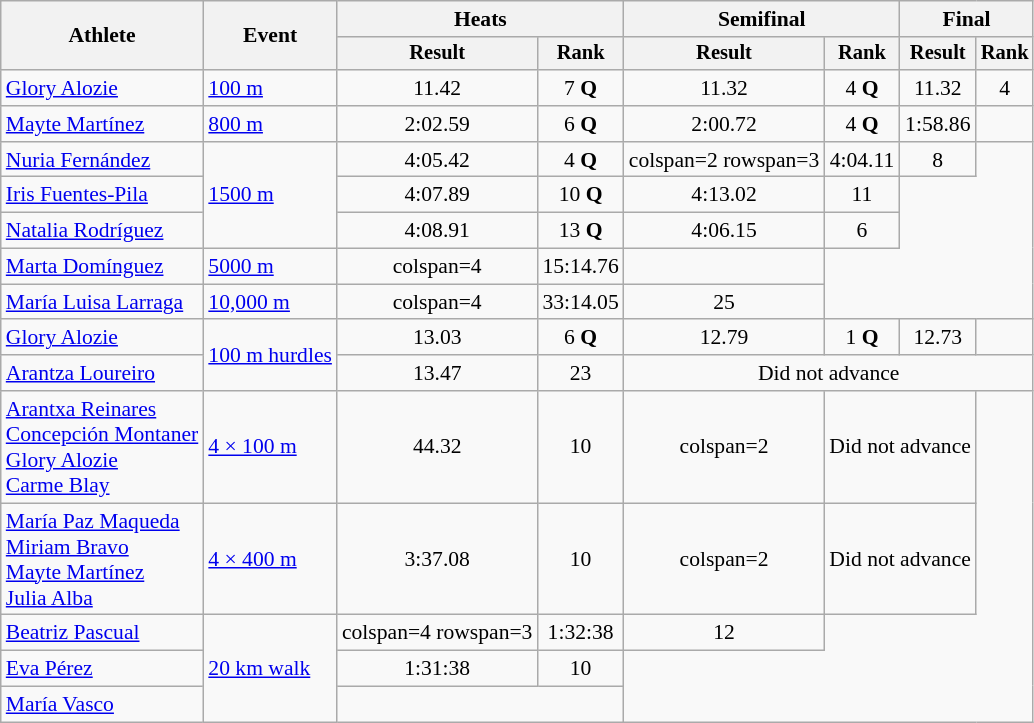<table class="wikitable" style="font-size:90%">
<tr>
<th rowspan="2">Athlete</th>
<th rowspan="2">Event</th>
<th colspan="2">Heats</th>
<th colspan="2">Semifinal</th>
<th colspan="2">Final</th>
</tr>
<tr style="font-size:95%">
<th>Result</th>
<th>Rank</th>
<th>Result</th>
<th>Rank</th>
<th>Result</th>
<th>Rank</th>
</tr>
<tr align=center>
<td align=left><a href='#'>Glory Alozie</a></td>
<td align=left><a href='#'>100 m</a></td>
<td>11.42</td>
<td>7 <strong>Q</strong></td>
<td>11.32</td>
<td>4 <strong>Q</strong></td>
<td>11.32</td>
<td>4</td>
</tr>
<tr align=center>
<td align=left><a href='#'>Mayte Martínez</a></td>
<td align=left><a href='#'>800 m</a></td>
<td>2:02.59</td>
<td>6 <strong>Q</strong></td>
<td>2:00.72</td>
<td>4 <strong>Q</strong></td>
<td>1:58.86 <strong></strong></td>
<td></td>
</tr>
<tr align=center>
<td align=left><a href='#'>Nuria Fernández</a></td>
<td align=left rowspan=3><a href='#'>1500 m</a></td>
<td>4:05.42</td>
<td>4 <strong>Q</strong></td>
<td>colspan=2 rowspan=3 </td>
<td>4:04.11</td>
<td>8</td>
</tr>
<tr align=center>
<td align=left><a href='#'>Iris Fuentes-Pila</a></td>
<td>4:07.89</td>
<td>10 <strong>Q</strong></td>
<td>4:13.02</td>
<td>11</td>
</tr>
<tr align=center>
<td align=left><a href='#'>Natalia Rodríguez</a></td>
<td>4:08.91</td>
<td>13 <strong>Q</strong></td>
<td>4:06.15</td>
<td>6</td>
</tr>
<tr align=center>
<td align=left><a href='#'>Marta Domínguez</a></td>
<td align=left><a href='#'>5000 m</a></td>
<td>colspan=4 </td>
<td>15:14.76</td>
<td></td>
</tr>
<tr align=center>
<td align=left><a href='#'>María Luisa Larraga</a></td>
<td align=left><a href='#'>10,000 m</a></td>
<td>colspan=4 </td>
<td>33:14.05</td>
<td>25</td>
</tr>
<tr align=center>
<td align=left><a href='#'>Glory Alozie</a></td>
<td align=left rowspan=2><a href='#'>100 m hurdles</a></td>
<td>13.03</td>
<td>6 <strong>Q</strong></td>
<td>12.79</td>
<td>1 <strong>Q</strong></td>
<td>12.73</td>
<td></td>
</tr>
<tr align=center>
<td align=left><a href='#'>Arantza Loureiro</a></td>
<td>13.47</td>
<td>23</td>
<td colspan=4>Did not advance</td>
</tr>
<tr align=center>
<td align=left><a href='#'>Arantxa Reinares</a><br><a href='#'>Concepción Montaner</a><br><a href='#'>Glory Alozie</a><br><a href='#'>Carme Blay</a></td>
<td align=left><a href='#'>4 × 100 m</a></td>
<td>44.32</td>
<td>10</td>
<td>colspan=2 </td>
<td colspan=2>Did not advance</td>
</tr>
<tr align=center>
<td align=left><a href='#'>María Paz Maqueda</a><br><a href='#'>Miriam Bravo</a><br><a href='#'>Mayte Martínez</a><br><a href='#'>Julia Alba</a></td>
<td align=left><a href='#'>4 × 400 m</a></td>
<td>3:37.08</td>
<td>10</td>
<td>colspan=2 </td>
<td colspan=2>Did not advance</td>
</tr>
<tr align=center>
<td align=left><a href='#'>Beatriz Pascual</a></td>
<td align=left rowspan=3><a href='#'>20 km walk</a></td>
<td>colspan=4 rowspan=3 </td>
<td>1:32:38 <strong></strong></td>
<td>12</td>
</tr>
<tr align=center>
<td align=left><a href='#'>Eva Pérez</a></td>
<td>1:31:38 <strong></strong></td>
<td>10</td>
</tr>
<tr align=center>
<td align=left><a href='#'>María Vasco</a></td>
<td colspan=2></td>
</tr>
</table>
